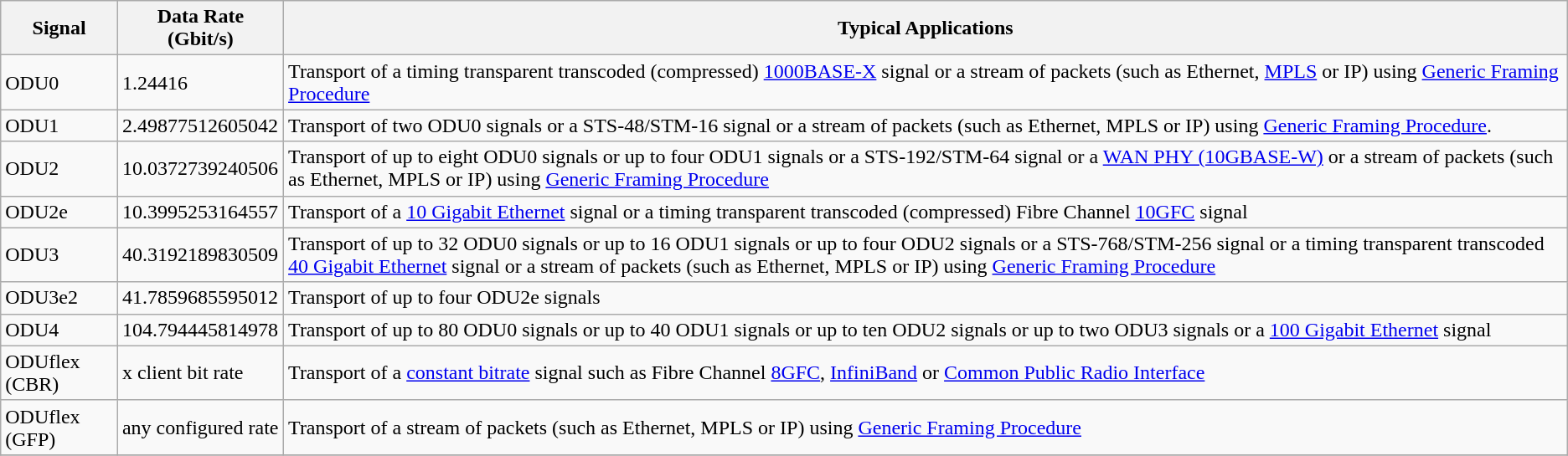<table class="wikitable">
<tr>
<th>Signal</th>
<th>Data Rate (Gbit/s)</th>
<th>Typical Applications</th>
</tr>
<tr>
<td>ODU0</td>
<td>1.24416</td>
<td>Transport of a timing transparent transcoded (compressed) <a href='#'>1000BASE-X</a> signal or a stream of packets (such as Ethernet, <a href='#'>MPLS</a> or IP) using <a href='#'>Generic Framing Procedure</a></td>
</tr>
<tr>
<td>ODU1</td>
<td>2.49877512605042</td>
<td>Transport of two ODU0 signals or a STS-48/STM-16 signal or a stream of packets (such as Ethernet, MPLS or IP) using <a href='#'>Generic Framing Procedure</a>.</td>
</tr>
<tr>
<td>ODU2</td>
<td>10.0372739240506</td>
<td>Transport of up to eight ODU0 signals or up to four ODU1 signals or a STS-192/STM-64 signal or a <a href='#'>WAN PHY (10GBASE-W)</a> or a stream of packets (such as Ethernet, MPLS or IP) using <a href='#'>Generic Framing Procedure</a></td>
</tr>
<tr>
<td>ODU2e</td>
<td>10.3995253164557</td>
<td>Transport of a <a href='#'>10 Gigabit Ethernet</a> signal or a timing transparent transcoded (compressed) Fibre Channel <a href='#'>10GFC</a> signal</td>
</tr>
<tr>
<td>ODU3</td>
<td>40.3192189830509</td>
<td>Transport of up to 32 ODU0 signals or up to 16 ODU1 signals or up to four ODU2 signals or a STS-768/STM-256 signal or a timing transparent transcoded <a href='#'>40 Gigabit Ethernet</a> signal or a stream of packets (such as Ethernet, MPLS or IP) using <a href='#'>Generic Framing Procedure</a></td>
</tr>
<tr>
<td>ODU3e2</td>
<td>41.7859685595012</td>
<td>Transport of up to four ODU2e signals</td>
</tr>
<tr>
<td>ODU4</td>
<td>104.794445814978</td>
<td>Transport of up to 80 ODU0 signals or up to 40 ODU1 signals or up to ten ODU2 signals or up to two ODU3 signals or a <a href='#'>100 Gigabit Ethernet</a> signal</td>
</tr>
<tr>
<td>ODUflex (CBR)</td>
<td> x client bit rate</td>
<td>Transport of a <a href='#'>constant bitrate</a> signal such as Fibre Channel <a href='#'>8GFC</a>, <a href='#'>InfiniBand</a> or <a href='#'>Common Public Radio Interface</a></td>
</tr>
<tr>
<td>ODUflex (GFP)</td>
<td>any configured rate</td>
<td>Transport of a stream of packets (such as Ethernet, MPLS or IP) using <a href='#'>Generic Framing Procedure</a></td>
</tr>
<tr>
</tr>
</table>
